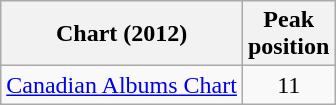<table class="wikitable sortable">
<tr>
<th>Chart (2012)</th>
<th>Peak<br>position</th>
</tr>
<tr>
<td><a href='#'>Canadian Albums Chart</a></td>
<td style="text-align:center;">11</td>
</tr>
</table>
